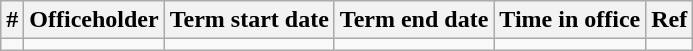<table class='wikitable sortable'>
<tr>
<th>#</th>
<th>Officeholder</th>
<th>Term start date</th>
<th>Term end date</th>
<th>Time in office</th>
<th class="unsortable">Ref</th>
</tr>
<tr>
<td align=center></td>
<td></td>
<td align=center> </td>
<td align=center></td>
<td></td>
<td></td>
</tr>
</table>
